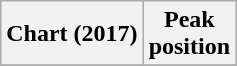<table class="wikitable plainrowheaders" style="text-align:center">
<tr>
<th scope="col">Chart (2017)</th>
<th scope="col">Peak<br> position</th>
</tr>
<tr>
</tr>
</table>
